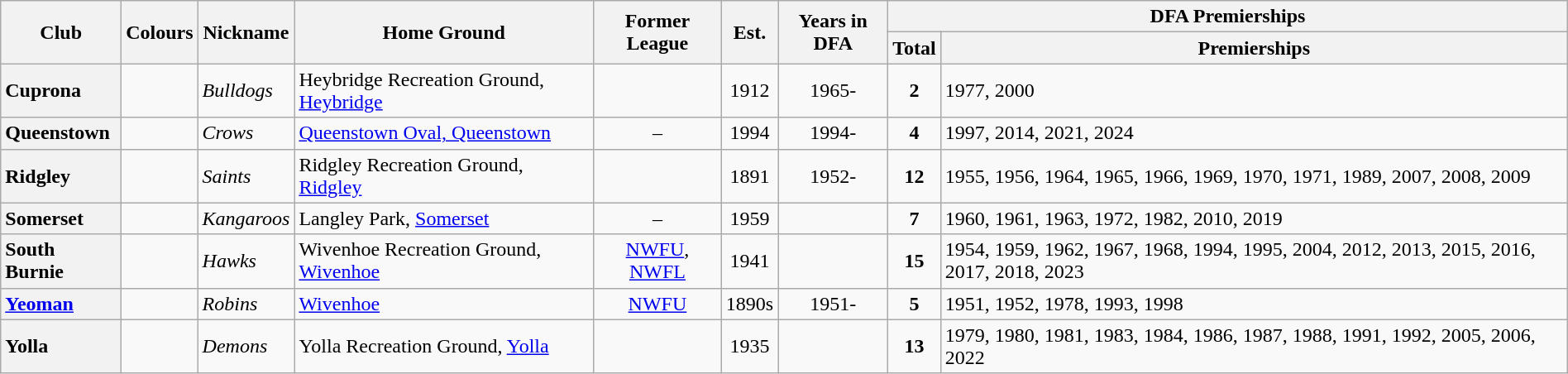<table class="wikitable sortable" style="text-align:center; width:100%">
<tr>
<th rowspan="2">Club</th>
<th rowspan="2" class=unsortable>Colours</th>
<th rowspan="2">Nickname</th>
<th rowspan="2">Home Ground</th>
<th rowspan="2">Former League</th>
<th rowspan="2">Est.</th>
<th rowspan="2">Years in DFA</th>
<th colspan="2">DFA Premierships</th>
</tr>
<tr>
<th>Total</th>
<th>Premierships</th>
</tr>
<tr>
<th style="text-align:left">Cuprona</th>
<td></td>
<td align="left"><em>Bulldogs</em></td>
<td align="left">Heybridge Recreation Ground, <a href='#'>Heybridge</a></td>
<td></td>
<td>1912</td>
<td>1965-</td>
<td><strong>2</strong></td>
<td align="left">1977, 2000</td>
</tr>
<tr>
<th style="text-align:left">Queenstown</th>
<td></td>
<td align="left"><em>Crows</em></td>
<td align="left"><a href='#'>Queenstown Oval, Queenstown</a></td>
<td>–</td>
<td>1994</td>
<td>1994-</td>
<td><strong>4</strong></td>
<td align="left">1997, 2014, 2021, 2024</td>
</tr>
<tr>
<th style="text-align:left">Ridgley</th>
<td></td>
<td align="left"><em>Saints</em></td>
<td align="left">Ridgley Recreation Ground, <a href='#'>Ridgley</a></td>
<td></td>
<td>1891</td>
<td>1952-</td>
<td><strong>12</strong></td>
<td align="left">1955, 1956, 1964, 1965, 1966, 1969, 1970, 1971, 1989, 2007, 2008, 2009</td>
</tr>
<tr>
<th style="text-align:left">Somerset</th>
<td></td>
<td align="left"><em>Kangaroos</em></td>
<td align="left">Langley Park, <a href='#'>Somerset</a></td>
<td>–</td>
<td>1959</td>
<td></td>
<td><strong>7</strong></td>
<td align="left">1960, 1961, 1963, 1972, 1982, 2010, 2019</td>
</tr>
<tr>
<th style="text-align:left">South Burnie</th>
<td></td>
<td align="left"><em>Hawks</em></td>
<td align="left">Wivenhoe Recreation Ground, <a href='#'>Wivenhoe</a></td>
<td><a href='#'>NWFU</a>, <a href='#'>NWFL</a></td>
<td>1941</td>
<td></td>
<td><strong>15</strong></td>
<td align="left">1954, 1959, 1962, 1967, 1968, 1994, 1995, 2004, 2012, 2013, 2015, 2016, 2017, 2018, 2023</td>
</tr>
<tr>
<th style="text-align:left"><a href='#'>Yeoman</a></th>
<td></td>
<td align="left"><em>Robins</em></td>
<td align="left"> <a href='#'>Wivenhoe</a></td>
<td><a href='#'>NWFU</a></td>
<td>1890s</td>
<td>1951-</td>
<td><strong>5</strong></td>
<td align="left">1951, 1952, 1978, 1993, 1998</td>
</tr>
<tr>
<th style="text-align:left">Yolla</th>
<td></td>
<td align="left"><em>Demons</em></td>
<td align="left">Yolla Recreation Ground, <a href='#'>Yolla</a></td>
<td></td>
<td>1935</td>
<td></td>
<td><strong>13</strong></td>
<td align="left">1979, 1980, 1981, 1983, 1984, 1986, 1987, 1988, 1991, 1992, 2005, 2006, 2022</td>
</tr>
</table>
